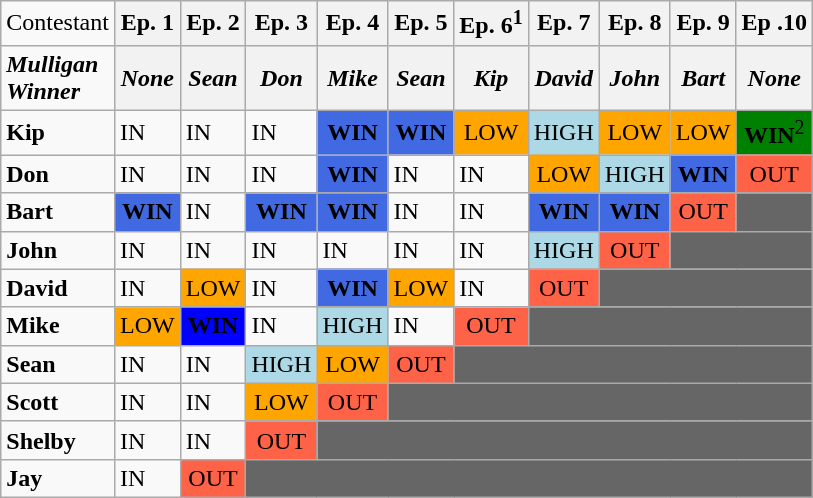<table class="wikitable">
<tr>
<td align="center">Contestant</td>
<th>Ep. 1</th>
<th>Ep. 2</th>
<th>Ep. 3</th>
<th>Ep. 4</th>
<th>Ep. 5</th>
<th>Ep. 6<sup>1</sup></th>
<th>Ep. 7</th>
<th>Ep. 8</th>
<th>Ep. 9</th>
<th>Ep .10</th>
</tr>
<tr>
<td><strong><em>Mulligan</em></strong><br><strong><em>Winner</em></strong></td>
<th><em>None</em></th>
<th><em>Sean</em></th>
<th><em>Don</em></th>
<th><em>Mike</em></th>
<th><em>Sean</em></th>
<th><em>Kip</em></th>
<th><em>David</em></th>
<th><em>John</em></th>
<th><em>Bart</em></th>
<th><em>None</em></th>
</tr>
<tr>
<td><strong>Kip</strong></td>
<td>IN</td>
<td>IN</td>
<td>IN</td>
<td align="center" style="background:royalblue;"><strong>WIN</strong></td>
<td align="center" style="background:royalblue;"><strong>WIN</strong></td>
<td align="center" style="background:orange;">LOW</td>
<td align="center" style="background:lightblue;">HIGH</td>
<td align="center" style="background:orange;">LOW</td>
<td align="center" style="background:orange;">LOW</td>
<td align="center" style="background:green;"><strong>WIN</strong><sup>2</sup></td>
</tr>
<tr>
<td><strong>Don</strong></td>
<td>IN</td>
<td>IN</td>
<td>IN</td>
<td align="center" style="background:royalblue;"><strong>WIN</strong></td>
<td>IN</td>
<td>IN</td>
<td align="center" style="background:orange;">LOW</td>
<td align="center" style="background:lightblue;">HIGH</td>
<td align="center" style="background:royalblue;"><strong>WIN</strong></td>
<td align="center" style="background:tomato;">OUT</td>
</tr>
<tr>
<td><strong>Bart</strong></td>
<td align="center" style="background:royalblue;"><strong>WIN</strong></td>
<td>IN</td>
<td align="center" style="background:royalblue;"><strong>WIN</strong></td>
<td align="center" style="background:royalblue;"><strong>WIN</strong></td>
<td>IN</td>
<td>IN</td>
<td align="center" style="background:royalblue;"><strong>WIN</strong></td>
<td align="center" style="background:royalblue;"><strong>WIN</strong></td>
<td align="center" style="background:tomato;">OUT</td>
<td colspan="2" style="background:#666666;"></td>
</tr>
<tr>
<td><strong>John</strong></td>
<td>IN</td>
<td>IN</td>
<td>IN</td>
<td>IN</td>
<td>IN</td>
<td>IN</td>
<td align="center" style="background:lightblue;">HIGH</td>
<td align="center" style="background:tomato;">OUT</td>
<td colspan="3" style="background:#666666;"></td>
</tr>
<tr>
<td><strong>David</strong></td>
<td>IN</td>
<td align="center" style="background:orange;">LOW</td>
<td>IN</td>
<td align="center" style="background:royalblue;"><strong>WIN</strong></td>
<td align="center" style="background:orange;">LOW</td>
<td>IN</td>
<td align="center" style="background:tomato;">OUT</td>
<td colspan="4" style="background:#666666;"></td>
</tr>
<tr>
<td><strong>Mike</strong></td>
<td align="center" style="background:orange;">LOW</td>
<td align="center" style="background:blue;"><strong>WIN</strong></td>
<td>IN</td>
<td align="center" style="background:lightblue;">HIGH</td>
<td>IN</td>
<td align="center" style="background:tomato;">OUT</td>
<td colspan="5" style="background:#666666;"></td>
</tr>
<tr>
<td><strong>Sean</strong></td>
<td>IN</td>
<td>IN</td>
<td align="center" style="background:lightblue;">HIGH</td>
<td align="center" style="background:orange;">LOW</td>
<td align="center" style="background:tomato;">OUT</td>
<td colspan="6" style="background:#666666;"></td>
</tr>
<tr>
<td><strong>Scott</strong></td>
<td>IN</td>
<td>IN</td>
<td align="center" style="background:orange;">LOW</td>
<td align="center" style="background:tomato;">OUT</td>
<td colspan="7" style="background:#666666;"></td>
</tr>
<tr>
<td><strong>Shelby</strong></td>
<td>IN</td>
<td>IN</td>
<td align="center" style="background:tomato;">OUT</td>
<td colspan="8" style="background:#666666;"></td>
</tr>
<tr>
<td><strong>Jay</strong></td>
<td>IN</td>
<td align="center" style="background:tomato;">OUT</td>
<td colspan="9" style="background:#666666;"></td>
</tr>
</table>
